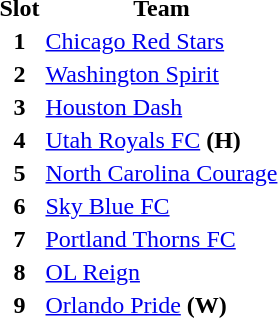<table>
<tr>
<th>Slot</th>
<th>Team</th>
</tr>
<tr>
<th>1</th>
<td><a href='#'>Chicago Red Stars</a></td>
</tr>
<tr>
<th>2</th>
<td><a href='#'>Washington Spirit</a></td>
</tr>
<tr>
<th>3</th>
<td><a href='#'>Houston Dash</a></td>
</tr>
<tr>
<th>4</th>
<td><a href='#'>Utah Royals FC</a> <strong>(H)</strong></td>
</tr>
<tr>
<th>5</th>
<td><a href='#'>North Carolina Courage</a></td>
</tr>
<tr>
<th>6</th>
<td><a href='#'>Sky Blue FC</a></td>
</tr>
<tr>
<th>7</th>
<td><a href='#'>Portland Thorns FC</a></td>
</tr>
<tr>
<th>8</th>
<td><a href='#'>OL Reign</a></td>
</tr>
<tr>
<th>9</th>
<td><a href='#'>Orlando Pride</a> <strong>(W)</strong></td>
</tr>
</table>
